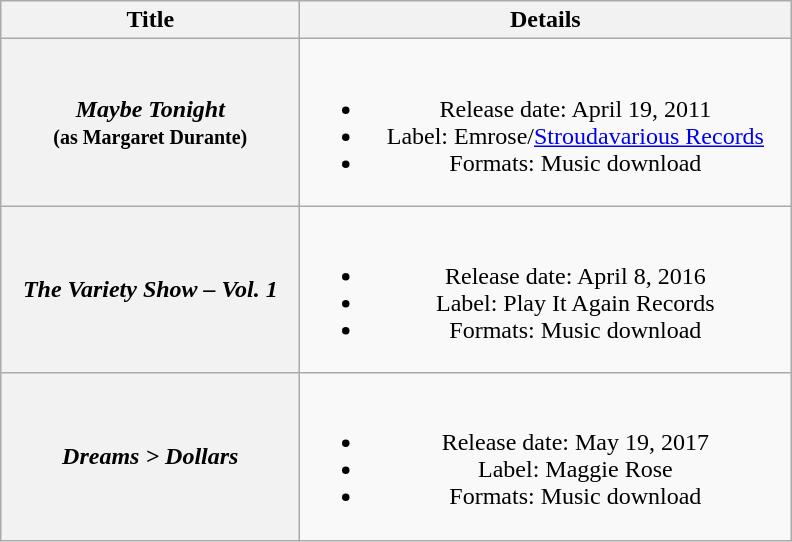<table class="wikitable plainrowheaders" style="text-align:center;">
<tr>
<th style="width:12em;">Title</th>
<th style="width:20em;">Details</th>
</tr>
<tr>
<th scope="row"><em>Maybe Tonight</em><br><small>(as Margaret Durante)</small></th>
<td><br><ul><li>Release date: April 19, 2011</li><li>Label: Emrose/<a href='#'>Stroudavarious Records</a></li><li>Formats: Music download</li></ul></td>
</tr>
<tr>
<th scope="row"><em>The Variety Show – Vol. 1</em></th>
<td><br><ul><li>Release date: April 8, 2016</li><li>Label: Play It Again Records</li><li>Formats: Music download</li></ul></td>
</tr>
<tr>
<th scope="row"><em>Dreams > Dollars</em></th>
<td><br><ul><li>Release date: May 19, 2017</li><li>Label: Maggie Rose</li><li>Formats: Music download</li></ul></td>
</tr>
</table>
